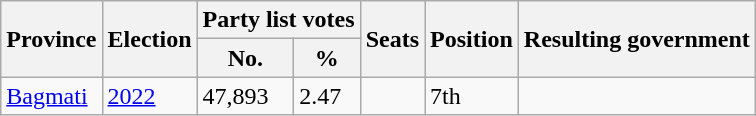<table class="wikitable">
<tr>
<th rowspan="2">Province</th>
<th rowspan="2">Election</th>
<th colspan="2">Party list votes</th>
<th rowspan="2">Seats</th>
<th rowspan="2">Position</th>
<th rowspan="2">Resulting government</th>
</tr>
<tr>
<th>No.</th>
<th>%</th>
</tr>
<tr>
<td><a href='#'>Bagmati</a></td>
<td><a href='#'>2022</a></td>
<td>47,893</td>
<td>2.47</td>
<td></td>
<td>7th</td>
<td></td>
</tr>
</table>
